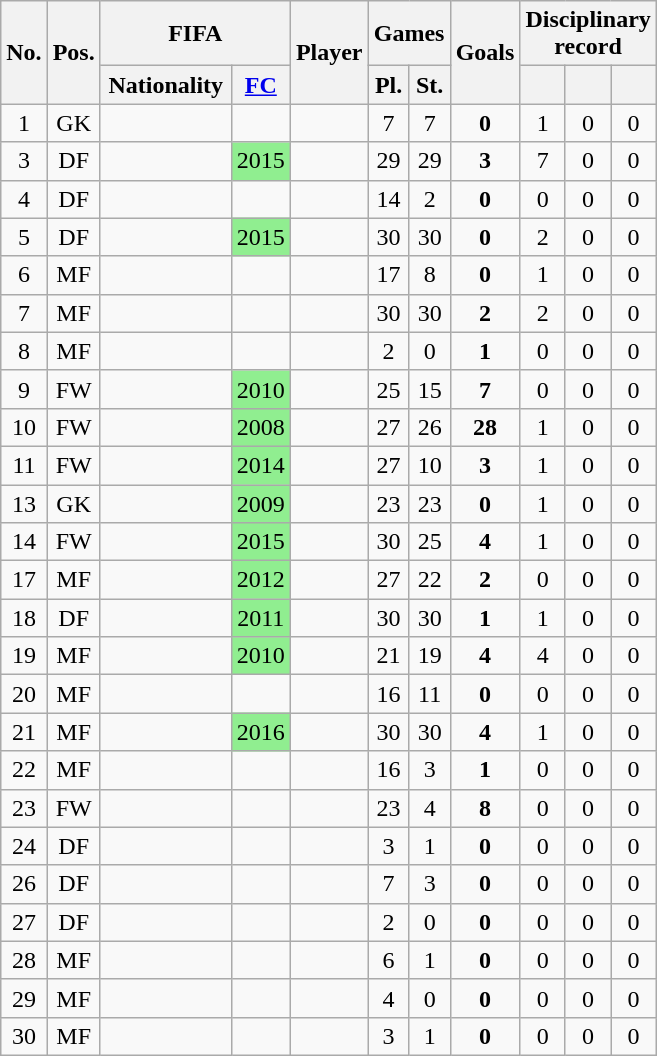<table class="wikitable sortable">
<tr>
<th rowspan=2>No.</th>
<th rowspan=2>Pos.</th>
<th colspan=2>FIFA</th>
<th rowspan=2>Player</th>
<th colspan=2>Games</th>
<th rowspan=2>Goals</th>
<th colspan=3>Disciplinary record</th>
</tr>
<tr>
<th width=80px>Nationality</th>
<th width=10px><a href='#'>FC</a></th>
<th width=20px>Pl.</th>
<th width=20px>St.</th>
<th width=20px></th>
<th width=20x></th>
<th width=20px></th>
</tr>
<tr align=center>
<td>1</td>
<td>GK</td>
<td align=left></td>
<td></td>
<td align=left><strong></strong></td>
<td>7</td>
<td>7</td>
<td><strong>0</strong></td>
<td>1</td>
<td>0</td>
<td>0</td>
</tr>
<tr align=center>
<td>3</td>
<td>DF</td>
<td align=left></td>
<td bgcolor=lightgreen>2015</td>
<td align=left><strong></strong></td>
<td>29</td>
<td>29</td>
<td><strong>3</strong></td>
<td>7</td>
<td>0</td>
<td>0</td>
</tr>
<tr align=center>
<td>4</td>
<td>DF</td>
<td align=left></td>
<td></td>
<td align=left><strong></strong></td>
<td>14</td>
<td>2</td>
<td><strong>0</strong></td>
<td>0</td>
<td>0</td>
<td>0</td>
</tr>
<tr align=center>
<td>5</td>
<td>DF</td>
<td align=left></td>
<td bgcolor=lightgreen>2015</td>
<td align=left><strong></strong></td>
<td>30</td>
<td>30</td>
<td><strong>0</strong></td>
<td>2</td>
<td>0</td>
<td>0</td>
</tr>
<tr align=center>
<td>6</td>
<td>MF</td>
<td align=left></td>
<td></td>
<td align=left><strong></strong></td>
<td>17</td>
<td>8</td>
<td><strong>0</strong></td>
<td>1</td>
<td>0</td>
<td>0</td>
</tr>
<tr align=center>
<td>7</td>
<td>MF</td>
<td align=left></td>
<td></td>
<td align=left><strong></strong></td>
<td>30</td>
<td>30</td>
<td><strong>2</strong></td>
<td>2</td>
<td>0</td>
<td>0</td>
</tr>
<tr align=center>
<td>8</td>
<td>MF</td>
<td align=left></td>
<td></td>
<td align=left><strong></strong></td>
<td>2</td>
<td>0</td>
<td><strong>1</strong></td>
<td>0</td>
<td>0</td>
<td>0</td>
</tr>
<tr align=center>
<td>9</td>
<td>FW</td>
<td align=left></td>
<td bgcolor=lightgreen>2010</td>
<td align=left><strong></strong></td>
<td>25</td>
<td>15</td>
<td><strong>7</strong></td>
<td>0</td>
<td>0</td>
<td>0</td>
</tr>
<tr align=center>
<td>10</td>
<td>FW</td>
<td align=left></td>
<td bgcolor=lightgreen>2008</td>
<td align=left><strong></strong></td>
<td>27</td>
<td>26</td>
<td><strong>28</strong></td>
<td>1</td>
<td>0</td>
<td>0</td>
</tr>
<tr align=center>
<td>11</td>
<td>FW</td>
<td align=left></td>
<td bgcolor=lightgreen>2014</td>
<td align=left><strong></strong></td>
<td>27</td>
<td>10</td>
<td><strong>3</strong></td>
<td>1</td>
<td>0</td>
<td>0</td>
</tr>
<tr align=center>
<td>13</td>
<td>GK</td>
<td align=left></td>
<td bgcolor=lightgreen>2009</td>
<td align=left><strong></strong></td>
<td>23</td>
<td>23</td>
<td><strong>0</strong></td>
<td>1</td>
<td>0</td>
<td>0</td>
</tr>
<tr align=center>
<td>14</td>
<td>FW</td>
<td align=left></td>
<td bgcolor=lightgreen>2015</td>
<td align=left><strong></strong></td>
<td>30</td>
<td>25</td>
<td><strong>4</strong></td>
<td>1</td>
<td>0</td>
<td>0</td>
</tr>
<tr align=center>
<td>17</td>
<td>MF</td>
<td align=left></td>
<td bgcolor=lightgreen>2012</td>
<td align=left><strong></strong></td>
<td>27</td>
<td>22</td>
<td><strong>2</strong></td>
<td>0</td>
<td>0</td>
<td>0</td>
</tr>
<tr align=center>
<td>18</td>
<td>DF</td>
<td align=left></td>
<td bgcolor=lightgreen>2011</td>
<td align=left><strong></strong></td>
<td>30</td>
<td>30</td>
<td><strong>1</strong></td>
<td>1</td>
<td>0</td>
<td>0</td>
</tr>
<tr align=center>
<td>19</td>
<td>MF</td>
<td align=left></td>
<td bgcolor=lightgreen>2010</td>
<td align=left><strong></strong></td>
<td>21</td>
<td>19</td>
<td><strong>4</strong></td>
<td>4</td>
<td>0</td>
<td>0</td>
</tr>
<tr align=center>
<td>20</td>
<td>MF</td>
<td align=left></td>
<td></td>
<td align=left><strong></strong></td>
<td>16</td>
<td>11</td>
<td><strong>0</strong></td>
<td>0</td>
<td>0</td>
<td>0</td>
</tr>
<tr align=center>
<td>21</td>
<td>MF</td>
<td align=left></td>
<td bgcolor=lightgreen>2016</td>
<td align=left><strong></strong></td>
<td>30</td>
<td>30</td>
<td><strong>4</strong></td>
<td>1</td>
<td>0</td>
<td>0</td>
</tr>
<tr align=center>
<td>22</td>
<td>MF</td>
<td align=left></td>
<td></td>
<td align=left><strong></strong></td>
<td>16</td>
<td>3</td>
<td><strong>1</strong></td>
<td>0</td>
<td>0</td>
<td>0</td>
</tr>
<tr align=center>
<td>23</td>
<td>FW</td>
<td align=left></td>
<td></td>
<td align=left><strong></strong></td>
<td>23</td>
<td>4</td>
<td><strong>8</strong></td>
<td>0</td>
<td>0</td>
<td>0</td>
</tr>
<tr align=center>
<td>24</td>
<td>DF</td>
<td align=left></td>
<td></td>
<td align=left><strong></strong></td>
<td>3</td>
<td>1</td>
<td><strong>0</strong></td>
<td>0</td>
<td>0</td>
<td>0</td>
</tr>
<tr align=center>
<td>26</td>
<td>DF</td>
<td align=left></td>
<td></td>
<td align=left><strong></strong></td>
<td>7</td>
<td>3</td>
<td><strong>0</strong></td>
<td>0</td>
<td>0</td>
<td>0</td>
</tr>
<tr align=center>
<td>27</td>
<td>DF</td>
<td align=left></td>
<td></td>
<td align=left><strong></strong></td>
<td>2</td>
<td>0</td>
<td><strong>0</strong></td>
<td>0</td>
<td>0</td>
<td>0</td>
</tr>
<tr align=center>
<td>28</td>
<td>MF</td>
<td align=left></td>
<td></td>
<td align=left><strong></strong></td>
<td>6</td>
<td>1</td>
<td><strong>0</strong></td>
<td>0</td>
<td>0</td>
<td>0</td>
</tr>
<tr align=center>
<td>29</td>
<td>MF</td>
<td align=left></td>
<td></td>
<td align=left><strong></strong></td>
<td>4</td>
<td>0</td>
<td><strong>0</strong></td>
<td>0</td>
<td>0</td>
<td>0</td>
</tr>
<tr align=center>
<td>30</td>
<td>MF</td>
<td align=left></td>
<td></td>
<td align=left><strong></strong></td>
<td>3</td>
<td>1</td>
<td><strong>0</strong></td>
<td>0</td>
<td>0</td>
<td>0</td>
</tr>
</table>
